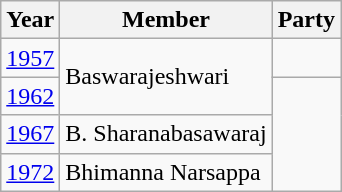<table class="wikitable sortable">
<tr>
<th>Year</th>
<th>Member</th>
<th colspan="2">Party</th>
</tr>
<tr>
<td><a href='#'>1957</a></td>
<td rowspan=2>Baswarajeshwari</td>
<td></td>
</tr>
<tr>
<td><a href='#'>1962</a></td>
</tr>
<tr>
<td><a href='#'>1967</a></td>
<td>B. Sharanabasawaraj</td>
</tr>
<tr>
<td><a href='#'>1972</a></td>
<td>Bhimanna Narsappa</td>
</tr>
</table>
